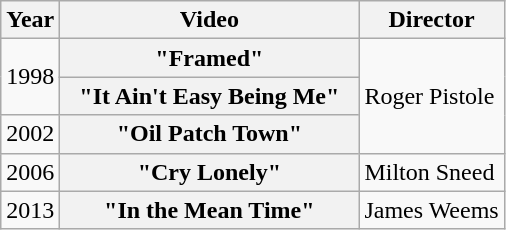<table class="wikitable plainrowheaders">
<tr>
<th>Year</th>
<th style="width:12em;">Video</th>
<th>Director</th>
</tr>
<tr>
<td rowspan="2">1998</td>
<th scope="row">"Framed"</th>
<td rowspan="3">Roger Pistole</td>
</tr>
<tr>
<th scope="row">"It Ain't Easy Being Me"</th>
</tr>
<tr>
<td>2002</td>
<th scope="row">"Oil Patch Town"</th>
</tr>
<tr>
<td>2006</td>
<th scope="row">"Cry Lonely"</th>
<td>Milton Sneed</td>
</tr>
<tr>
<td>2013</td>
<th scope="row">"In the Mean Time"</th>
<td>James Weems</td>
</tr>
</table>
